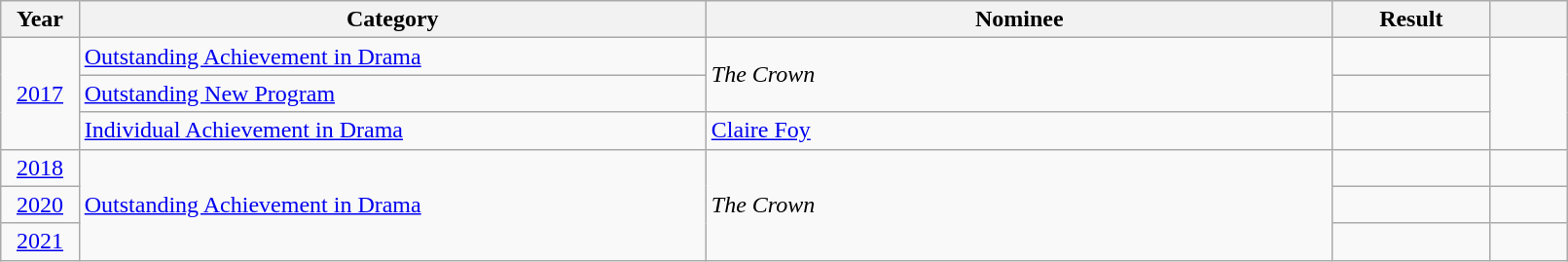<table class="wikitable" style="width:85%;">
<tr>
<th width=5%>Year</th>
<th style="width:40%;">Category</th>
<th style="width:40%;">Nominee</th>
<th style="width:10%;">Result</th>
<th width=5%></th>
</tr>
<tr>
<td style="text-align: center;" rowspan="3"><a href='#'>2017</a></td>
<td><a href='#'>Outstanding Achievement in Drama</a></td>
<td rowspan="2"><em>The Crown</em></td>
<td></td>
<td rowspan="3"></td>
</tr>
<tr>
<td><a href='#'>Outstanding New Program</a></td>
<td></td>
</tr>
<tr>
<td><a href='#'>Individual Achievement in Drama</a></td>
<td><a href='#'>Claire Foy</a></td>
<td></td>
</tr>
<tr>
<td style="text-align:center;"><a href='#'>2018</a></td>
<td rowspan="3"><a href='#'>Outstanding Achievement in Drama</a></td>
<td rowspan="3"><em>The Crown</em></td>
<td></td>
<td></td>
</tr>
<tr>
<td style="text-align: center;"><a href='#'>2020</a></td>
<td></td>
<td></td>
</tr>
<tr>
<td style="text-align:center;"><a href='#'>2021</a></td>
<td></td>
<td></td>
</tr>
</table>
